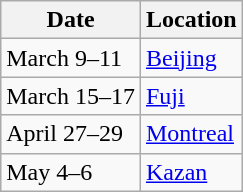<table class="wikitable">
<tr>
<th>Date</th>
<th>Location</th>
</tr>
<tr>
<td>March 9–11</td>
<td> <a href='#'>Beijing</a></td>
</tr>
<tr>
<td>March 15–17</td>
<td> <a href='#'>Fuji</a></td>
</tr>
<tr>
<td>April 27–29</td>
<td> <a href='#'>Montreal</a></td>
</tr>
<tr>
<td>May 4–6</td>
<td> <a href='#'>Kazan</a></td>
</tr>
</table>
